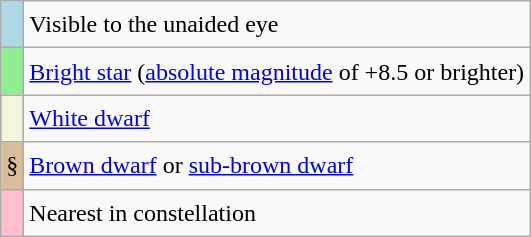<table class="wikitable sortable" style="font-size:1.00em; line-height:1.5em;">
<tr>
<td style="background-color: lightblue"></td>
<td>Visible to the unaided eye</td>
</tr>
<tr>
<td style="background-color: lightgreen"></td>
<td><a href='#'>Bright star</a> (<a href='#'>absolute magnitude</a> of +8.5 or brighter)</td>
</tr>
<tr>
<td style="background-color:#F5F5DC"></td>
<td><a href='#'>White dwarf</a></td>
</tr>
<tr>
<td style="background-color:#D8BD98">§</td>
<td><a href='#'>Brown dwarf</a> or <a href='#'>sub-brown dwarf</a></td>
</tr>
<tr>
<td style="background-color: pink"></td>
<td>Nearest in constellation</td>
</tr>
</table>
